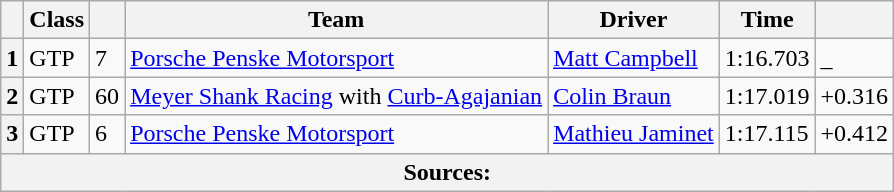<table class="wikitable">
<tr>
<th scope="col"></th>
<th scope="col">Class</th>
<th scope="col"></th>
<th scope="col">Team</th>
<th scope="col">Driver</th>
<th scope="col">Time</th>
<th scope="col"></th>
</tr>
<tr>
<th scope="row">1</th>
<td>GTP</td>
<td>7</td>
<td><a href='#'>Porsche Penske Motorsport</a></td>
<td><a href='#'>Matt Campbell</a></td>
<td>1:16.703</td>
<td>_</td>
</tr>
<tr>
<th scope="row">2</th>
<td>GTP</td>
<td>60</td>
<td><a href='#'>Meyer Shank Racing</a> with <a href='#'>Curb-Agajanian</a></td>
<td><a href='#'>Colin Braun</a></td>
<td>1:17.019</td>
<td>+0.316</td>
</tr>
<tr>
<th scope="row">3</th>
<td>GTP</td>
<td>6</td>
<td><a href='#'>Porsche Penske Motorsport</a></td>
<td><a href='#'>Mathieu Jaminet</a></td>
<td>1:17.115</td>
<td>+0.412</td>
</tr>
<tr>
<th colspan="7">Sources:</th>
</tr>
</table>
